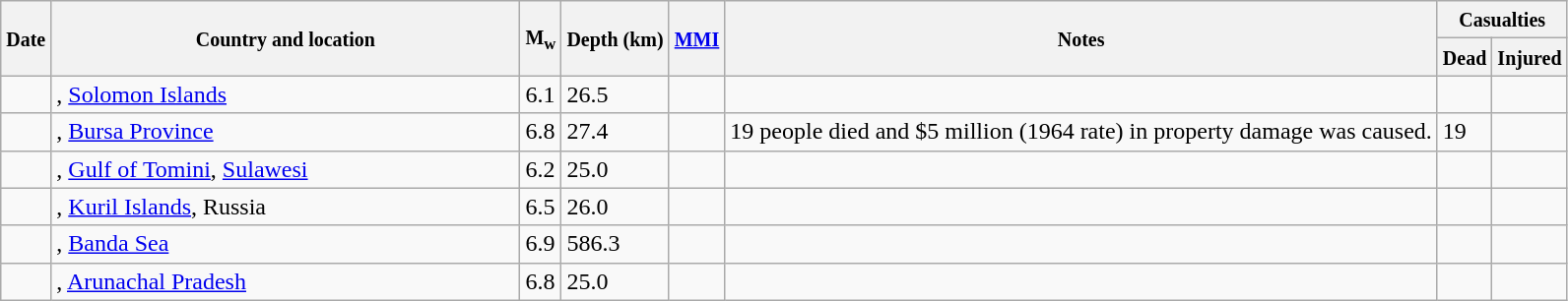<table class="wikitable sortable sort-under" style="border:1px black; margin-left:1em;">
<tr>
<th rowspan="2"><small>Date</small></th>
<th rowspan="2" style="width: 310px"><small>Country and location</small></th>
<th rowspan="2"><small>M<sub>w</sub></small></th>
<th rowspan="2"><small>Depth (km)</small></th>
<th rowspan="2"><small><a href='#'>MMI</a></small></th>
<th rowspan="2" class="unsortable"><small>Notes</small></th>
<th colspan="2"><small>Casualties</small></th>
</tr>
<tr>
<th><small>Dead</small></th>
<th><small>Injured</small></th>
</tr>
<tr>
<td></td>
<td>, <a href='#'>Solomon Islands</a></td>
<td>6.1</td>
<td>26.5</td>
<td></td>
<td></td>
<td></td>
<td></td>
</tr>
<tr>
<td></td>
<td>, <a href='#'>Bursa Province</a></td>
<td>6.8</td>
<td>27.4</td>
<td></td>
<td>19 people died and $5 million (1964 rate) in property damage was caused.</td>
<td>19</td>
<td></td>
</tr>
<tr>
<td></td>
<td>, <a href='#'>Gulf of Tomini</a>, <a href='#'>Sulawesi</a></td>
<td>6.2</td>
<td>25.0</td>
<td></td>
<td></td>
<td></td>
<td></td>
</tr>
<tr>
<td></td>
<td>, <a href='#'>Kuril Islands</a>, Russia</td>
<td>6.5</td>
<td>26.0</td>
<td></td>
<td></td>
<td></td>
<td></td>
</tr>
<tr>
<td></td>
<td>, <a href='#'>Banda Sea</a></td>
<td>6.9</td>
<td>586.3</td>
<td></td>
<td></td>
<td></td>
<td></td>
</tr>
<tr>
<td></td>
<td>, <a href='#'>Arunachal Pradesh</a></td>
<td>6.8</td>
<td>25.0</td>
<td></td>
<td></td>
<td></td>
<td></td>
</tr>
</table>
